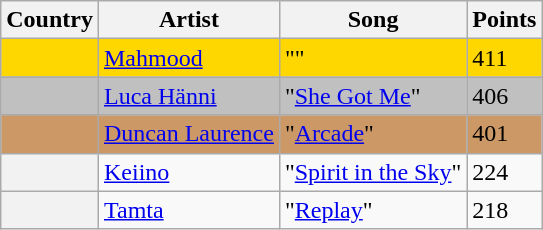<table class="wikitable plainrowheaders">
<tr>
<th scope="col">Country</th>
<th scope="col">Artist</th>
<th scope="col">Song</th>
<th scope="col">Points</th>
</tr>
<tr style="background:gold;">
<th scope="row" style="background:gold;"></th>
<td><a href='#'>Mahmood</a></td>
<td>""</td>
<td>411</td>
</tr>
<tr style="background:silver;">
<th scope="row" style="background:silver;"></th>
<td><a href='#'>Luca Hänni</a></td>
<td>"<a href='#'>She Got Me</a>"</td>
<td>406</td>
</tr>
<tr style="background:#c96;">
<th scope="row" style="background:#c96;"></th>
<td><a href='#'>Duncan Laurence</a></td>
<td>"<a href='#'>Arcade</a>"</td>
<td>401</td>
</tr>
<tr>
<th scope="row"></th>
<td><a href='#'>Keiino</a></td>
<td>"<a href='#'>Spirit in the Sky</a>"</td>
<td>224</td>
</tr>
<tr>
<th scope="row"></th>
<td><a href='#'>Tamta</a></td>
<td>"<a href='#'>Replay</a>"</td>
<td>218</td>
</tr>
</table>
